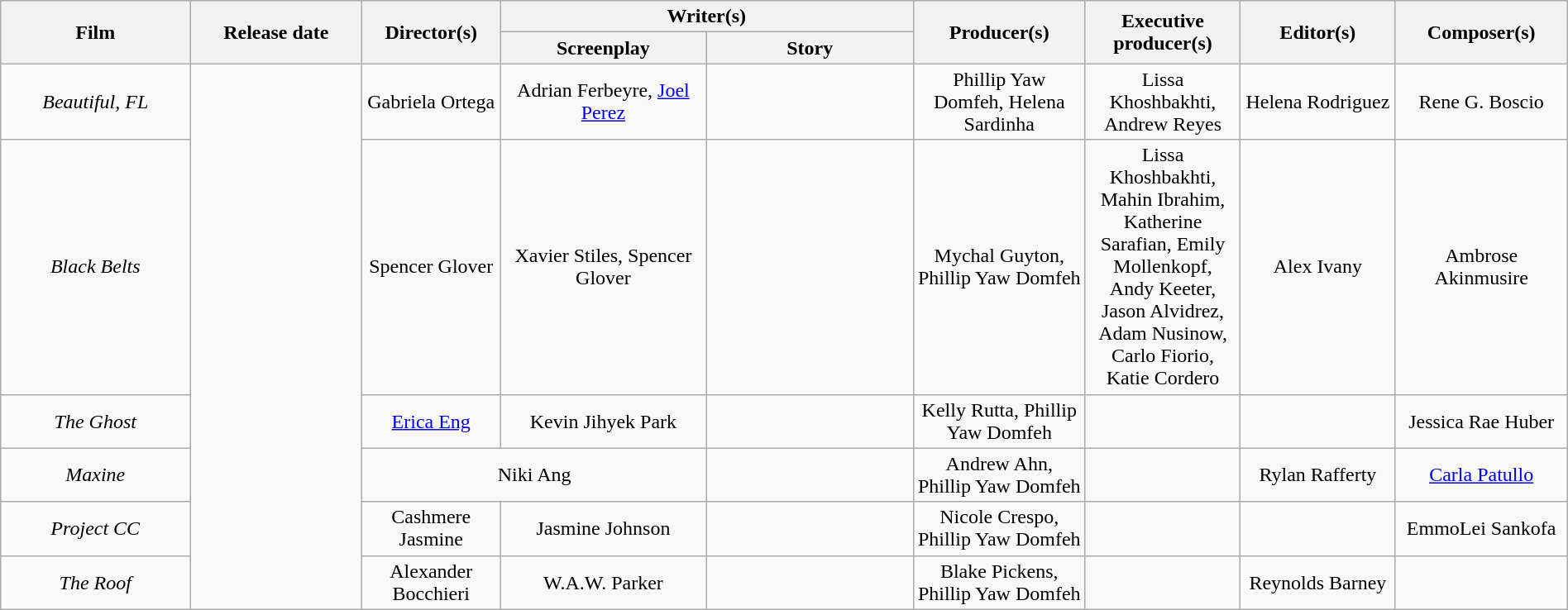<table class="wikitable plainrowheaders" style="text-align:center; width:100%;">
<tr>
<th rowspan="2" width="11%">Film</th>
<th rowspan="2" width="10%">Release date</th>
<th rowspan="2" width="8%">Director(s)</th>
<th colspan="2" width="12%">Writer(s)</th>
<th rowspan="2" width="10%">Producer(s)</th>
<th rowspan="2" width="9%">Executive producer(s)</th>
<th rowspan="2" width="9%">Editor(s)</th>
<th rowspan="2" width="10%">Composer(s)</th>
</tr>
<tr>
<th width="12%">Screenplay</th>
<th width="12%">Story</th>
</tr>
<tr>
<td><em>Beautiful, FL</em></td>
<td rowspan="6"></td>
<td>Gabriela Ortega</td>
<td>Adrian Ferbeyre, <a href='#'>Joel Perez</a></td>
<td></td>
<td>Phillip Yaw Domfeh, Helena Sardinha</td>
<td>Lissa Khoshbakhti, Andrew Reyes</td>
<td>Helena Rodriguez</td>
<td>Rene G. Boscio</td>
</tr>
<tr>
<td><em>Black Belts</em></td>
<td>Spencer Glover</td>
<td>Xavier Stiles, Spencer Glover</td>
<td></td>
<td>Mychal Guyton, Phillip Yaw Domfeh</td>
<td>Lissa Khoshbakhti, Mahin Ibrahim, Katherine Sarafian, Emily Mollenkopf, Andy Keeter, Jason Alvidrez, Adam Nusinow, Carlo Fiorio, Katie Cordero</td>
<td>Alex Ivany</td>
<td>Ambrose Akinmusire</td>
</tr>
<tr>
<td><em>The Ghost</em></td>
<td><a href='#'>Erica Eng</a></td>
<td>Kevin Jihyek Park</td>
<td></td>
<td>Kelly Rutta, Phillip Yaw Domfeh</td>
<td></td>
<td></td>
<td>Jessica Rae Huber</td>
</tr>
<tr>
<td><em>Maxine</em></td>
<td colspan="2">Niki Ang</td>
<td></td>
<td>Andrew Ahn, Phillip Yaw Domfeh</td>
<td></td>
<td>Rylan Rafferty</td>
<td><a href='#'>Carla Patullo</a></td>
</tr>
<tr>
<td><em>Project CC</em></td>
<td>Cashmere Jasmine</td>
<td>Jasmine Johnson</td>
<td></td>
<td>Nicole Crespo, Phillip Yaw Domfeh</td>
<td></td>
<td></td>
<td>EmmoLei Sankofa</td>
</tr>
<tr>
<td><em>The Roof</em></td>
<td>Alexander Bocchieri</td>
<td>W.A.W. Parker</td>
<td></td>
<td>Blake Pickens, Phillip Yaw Domfeh</td>
<td></td>
<td>Reynolds Barney</td>
<td></td>
</tr>
</table>
